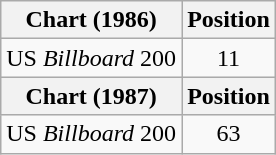<table class="wikitable">
<tr>
<th>Chart (1986)</th>
<th>Position</th>
</tr>
<tr>
<td>US <em>Billboard</em> 200</td>
<td style="text-align:center;">11</td>
</tr>
<tr>
<th>Chart (1987)</th>
<th>Position</th>
</tr>
<tr>
<td>US <em>Billboard</em> 200</td>
<td style="text-align:center;">63</td>
</tr>
</table>
